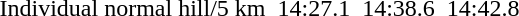<table>
<tr>
<td>Individual normal hill/5 km<br></td>
<td></td>
<td>14:27.1</td>
<td></td>
<td>14:38.6</td>
<td></td>
<td>14:42.8</td>
</tr>
</table>
